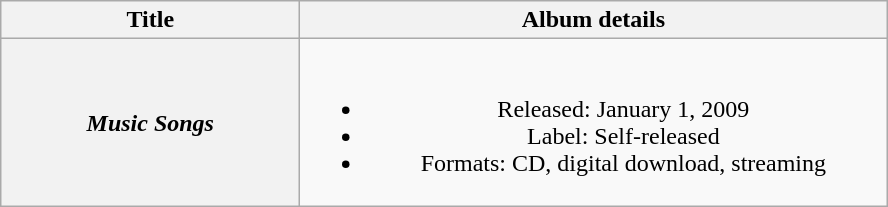<table class="wikitable plainrowheaders" style="text-align:center;">
<tr>
<th scope="col" colspan="1" style="width:12em;">Title</th>
<th scope="col" colspan="1" style="width:24em;">Album details</th>
</tr>
<tr>
<th scope="row"><em>Music Songs</em></th>
<td><br><ul><li>Released: January 1, 2009</li><li>Label: Self-released</li><li>Formats: CD, digital download, streaming</li></ul></td>
</tr>
</table>
